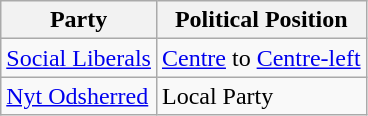<table class="wikitable mw-collapsible mw-collapsed">
<tr>
<th>Party</th>
<th>Political Position</th>
</tr>
<tr>
<td><a href='#'>Social Liberals</a></td>
<td><a href='#'>Centre</a> to <a href='#'>Centre-left</a></td>
</tr>
<tr>
<td><a href='#'>Nyt Odsherred</a></td>
<td>Local Party</td>
</tr>
</table>
